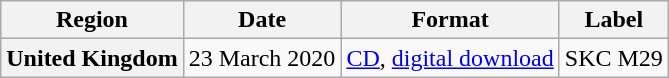<table class="wikitable plainrowheaders">
<tr>
<th scope="col">Region</th>
<th scope="col">Date</th>
<th scope="col">Format</th>
<th scope="col">Label</th>
</tr>
<tr>
<th scope="row">United Kingdom</th>
<td>23 March 2020</td>
<td><a href='#'>CD</a>, <a href='#'>digital download</a></td>
<td>SKC M29</td>
</tr>
</table>
